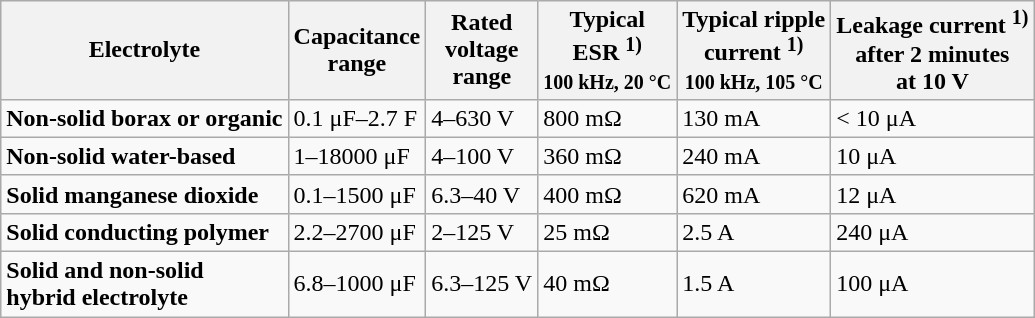<table class="wikitable">
<tr class="hintergrundfarbe6">
<th>Electrolyte</th>
<th>Capacitance<br>range</th>
<th>Rated<br>voltage<br>range</th>
<th>Typical <br>ESR <sup>1)</sup><br><small>100 kHz, 20 °C</small></th>
<th>Typical ripple <br>current <sup>1)</sup><br><small>100 kHz, 105 °C</small></th>
<th>Leakage current <sup>1)</sup><br>after 2 minutes<br>at 10 V</th>
</tr>
<tr>
<td><strong>Non-solid borax or organic</strong></td>
<td>0.1 μF–2.7 F</td>
<td>4–630 V</td>
<td>800 mΩ</td>
<td>130 mA</td>
<td>< 10 μA</td>
</tr>
<tr>
<td><strong>Non-solid water-based<br></strong></td>
<td>1–18000 μF</td>
<td>4–100 V</td>
<td>360 mΩ</td>
<td>240 mA</td>
<td>10 μA</td>
</tr>
<tr>
<td><strong>Solid manganese dioxide<br></strong></td>
<td>0.1–1500 μF</td>
<td>6.3–40 V</td>
<td>400 mΩ</td>
<td>620 mA</td>
<td>12 μA</td>
</tr>
<tr>
<td><strong>Solid conducting polymer<br></strong></td>
<td>2.2–2700 μF</td>
<td>2–125 V</td>
<td>25 mΩ</td>
<td>2.5 A</td>
<td>240 μA</td>
</tr>
<tr>
<td><strong>Solid and non-solid<br>hybrid electrolyte</strong></td>
<td>6.8–1000 μF</td>
<td>6.3–125 V</td>
<td>40 mΩ</td>
<td>1.5 A</td>
<td>100 μA</td>
</tr>
</table>
